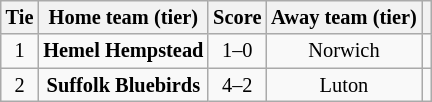<table class="wikitable" style="text-align:center; font-size:85%">
<tr>
<th>Tie</th>
<th>Home team (tier)</th>
<th>Score</th>
<th>Away team (tier)</th>
<th></th>
</tr>
<tr>
<td align="center">1</td>
<td><strong>Hemel Hempstead</strong></td>
<td align="center">1–0</td>
<td>Norwich</td>
<td></td>
</tr>
<tr>
<td align="center">2</td>
<td><strong>Suffolk Bluebirds</strong></td>
<td align="center">4–2</td>
<td>Luton</td>
<td></td>
</tr>
</table>
